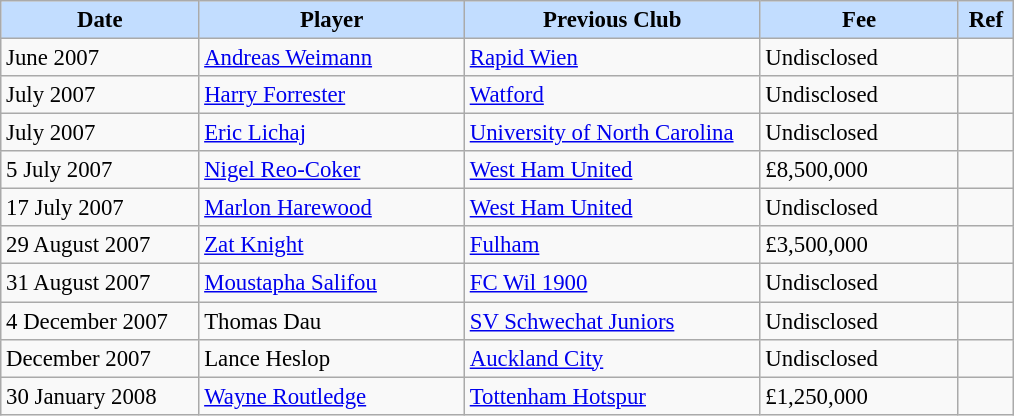<table class="wikitable" style="text-align:left; font-size:95%;">
<tr>
<th style="background:#c2ddff; width:125px;">Date</th>
<th style="background:#c2ddff; width:170px;">Player</th>
<th style="background:#c2ddff; width:190px;">Previous Club</th>
<th style="background:#c2ddff; width:125px;">Fee</th>
<th style="background:#c2ddff; width:30px;">Ref</th>
</tr>
<tr>
<td>June 2007</td>
<td> <a href='#'>Andreas Weimann</a></td>
<td> <a href='#'>Rapid Wien</a></td>
<td>Undisclosed</td>
<td></td>
</tr>
<tr>
<td>July 2007</td>
<td> <a href='#'>Harry Forrester</a></td>
<td><a href='#'>Watford</a></td>
<td>Undisclosed</td>
<td></td>
</tr>
<tr>
<td>July 2007</td>
<td> <a href='#'>Eric Lichaj</a></td>
<td> <a href='#'>University of North Carolina</a></td>
<td>Undisclosed</td>
<td></td>
</tr>
<tr>
<td>5 July 2007</td>
<td> <a href='#'>Nigel Reo-Coker</a></td>
<td><a href='#'>West Ham United</a></td>
<td>£8,500,000</td>
<td></td>
</tr>
<tr>
<td>17 July 2007</td>
<td> <a href='#'>Marlon Harewood</a></td>
<td><a href='#'>West Ham United</a></td>
<td>Undisclosed</td>
<td></td>
</tr>
<tr>
<td>29 August 2007</td>
<td> <a href='#'>Zat Knight</a></td>
<td><a href='#'>Fulham</a></td>
<td>£3,500,000</td>
<td></td>
</tr>
<tr>
<td>31 August 2007</td>
<td> <a href='#'>Moustapha Salifou</a></td>
<td> <a href='#'>FC Wil 1900</a></td>
<td>Undisclosed</td>
<td></td>
</tr>
<tr>
<td>4 December 2007</td>
<td> Thomas Dau</td>
<td> <a href='#'>SV Schwechat Juniors</a></td>
<td>Undisclosed</td>
<td></td>
</tr>
<tr>
<td>December 2007</td>
<td> Lance Heslop</td>
<td> <a href='#'>Auckland City</a></td>
<td>Undisclosed</td>
<td></td>
</tr>
<tr>
<td>30 January 2008</td>
<td> <a href='#'>Wayne Routledge</a></td>
<td><a href='#'>Tottenham Hotspur</a></td>
<td>£1,250,000</td>
<td></td>
</tr>
</table>
